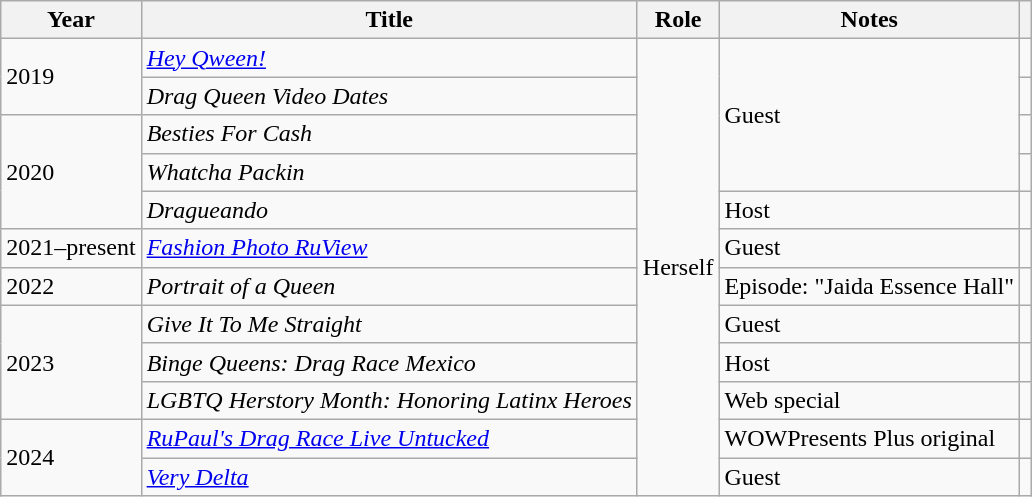<table class="wikitable plainrowheaders sortable">
<tr>
<th scope="col">Year</th>
<th scope="col">Title</th>
<th scope="col">Role</th>
<th scope="col">Notes</th>
<th style="text-align: center;" class="unsortable"></th>
</tr>
<tr>
<td rowspan="2">2019</td>
<td><em><a href='#'>Hey Qween!</a></em></td>
<td rowspan="12">Herself</td>
<td rowspan="4">Guest</td>
<td></td>
</tr>
<tr>
<td><em>Drag Queen Video Dates</em></td>
<td></td>
</tr>
<tr>
<td rowspan="3">2020</td>
<td><em>Besties For Cash</em></td>
<td></td>
</tr>
<tr>
<td><em>Whatcha Packin</em></td>
<td></td>
</tr>
<tr>
<td><em>Dragueando</em></td>
<td>Host</td>
<td></td>
</tr>
<tr>
<td>2021–present</td>
<td><em><a href='#'>Fashion Photo RuView</a></em></td>
<td>Guest</td>
<td></td>
</tr>
<tr>
<td>2022</td>
<td><em>Portrait of a Queen</em></td>
<td>Episode: "Jaida Essence Hall"</td>
<td></td>
</tr>
<tr>
<td rowspan="3">2023</td>
<td><em>Give It To Me Straight</em></td>
<td>Guest</td>
<td></td>
</tr>
<tr>
<td><em>Binge Queens: Drag Race Mexico</em></td>
<td>Host</td>
<td></td>
</tr>
<tr>
<td><em>LGBTQ Herstory Month: Honoring Latinx Heroes</em></td>
<td>Web special</td>
<td></td>
</tr>
<tr>
<td rowspan="2">2024</td>
<td><em><a href='#'>RuPaul's Drag Race Live Untucked</a></em></td>
<td>WOWPresents Plus original</td>
<td style="text-align: center;"></td>
</tr>
<tr>
<td><em><a href='#'>Very Delta</a></em></td>
<td>Guest</td>
<td></td>
</tr>
</table>
